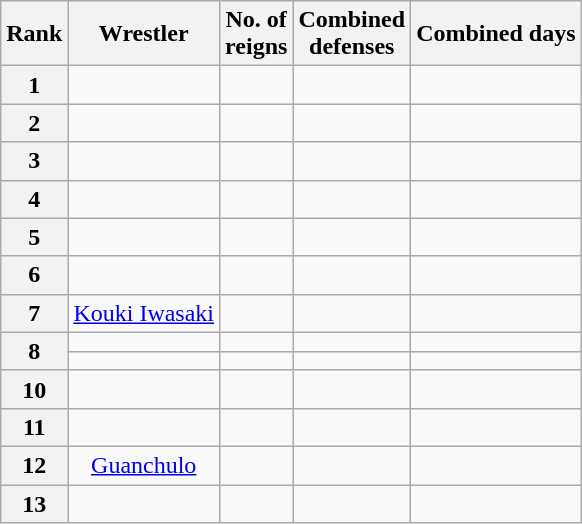<table class="wikitable sortable" style="text-align: center">
<tr>
<th>Rank</th>
<th>Wrestler</th>
<th>No. of<br>reigns</th>
<th>Combined <br>defenses</th>
<th>Combined days</th>
</tr>
<tr>
<th>1</th>
<td></td>
<td></td>
<td></td>
<td></td>
</tr>
<tr>
<th>2</th>
<td></td>
<td></td>
<td></td>
<td></td>
</tr>
<tr>
<th>3</th>
<td></td>
<td></td>
<td></td>
<td></td>
</tr>
<tr>
<th>4</th>
<td></td>
<td></td>
<td></td>
<td></td>
</tr>
<tr>
<th>5</th>
<td></td>
<td></td>
<td></td>
<td></td>
</tr>
<tr>
<th>6</th>
<td></td>
<td></td>
<td></td>
<td></td>
</tr>
<tr>
<th>7</th>
<td><a href='#'>Kouki Iwasaki</a></td>
<td></td>
<td></td>
<td></td>
</tr>
<tr>
<th rowspan=2>8</th>
<td></td>
<td></td>
<td></td>
<td></td>
</tr>
<tr>
<td></td>
<td></td>
<td></td>
<td></td>
</tr>
<tr>
<th>10</th>
<td></td>
<td></td>
<td></td>
<td></td>
</tr>
<tr>
<th>11</th>
<td></td>
<td></td>
<td></td>
<td></td>
</tr>
<tr>
<th>12</th>
<td><a href='#'>Guanchulo</a></td>
<td></td>
<td></td>
<td></td>
</tr>
<tr>
<th>13</th>
<td></td>
<td></td>
<td></td>
<td></td>
</tr>
</table>
